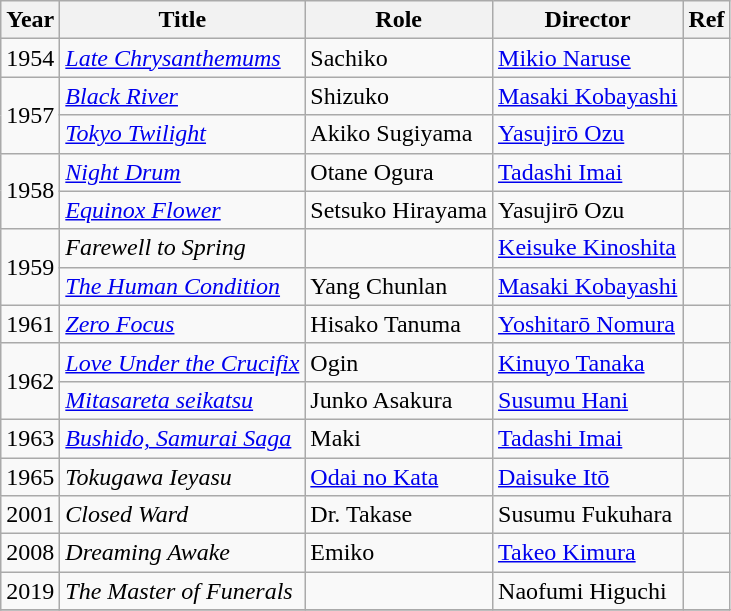<table class="wikitable">
<tr>
<th>Year</th>
<th>Title</th>
<th>Role</th>
<th>Director</th>
<th>Ref</th>
</tr>
<tr>
<td>1954</td>
<td><em><a href='#'>Late Chrysanthemums</a></em></td>
<td>Sachiko</td>
<td><a href='#'>Mikio Naruse</a></td>
<td></td>
</tr>
<tr>
<td rowspan=2>1957</td>
<td><em><a href='#'>Black River</a></em></td>
<td>Shizuko</td>
<td><a href='#'>Masaki Kobayashi</a></td>
<td></td>
</tr>
<tr>
<td><em><a href='#'>Tokyo Twilight</a></em></td>
<td>Akiko Sugiyama</td>
<td><a href='#'>Yasujirō Ozu</a></td>
<td></td>
</tr>
<tr>
<td rowspan=2>1958</td>
<td><em><a href='#'>Night Drum</a></em></td>
<td>Otane Ogura</td>
<td><a href='#'>Tadashi Imai</a></td>
<td></td>
</tr>
<tr>
<td><em><a href='#'>Equinox Flower</a></em></td>
<td>Setsuko Hirayama</td>
<td>Yasujirō Ozu</td>
<td></td>
</tr>
<tr>
<td rowspan=2>1959</td>
<td><em>Farewell to Spring</em></td>
<td></td>
<td><a href='#'>Keisuke Kinoshita</a></td>
<td></td>
</tr>
<tr>
<td><em><a href='#'>The Human Condition</a></em></td>
<td>Yang Chunlan</td>
<td><a href='#'>Masaki Kobayashi</a></td>
<td></td>
</tr>
<tr>
<td>1961</td>
<td><em><a href='#'>Zero Focus</a></em></td>
<td>Hisako Tanuma</td>
<td><a href='#'>Yoshitarō Nomura</a></td>
<td></td>
</tr>
<tr>
<td rowspan=2>1962</td>
<td><em><a href='#'>Love Under the Crucifix</a></em></td>
<td>Ogin</td>
<td><a href='#'>Kinuyo Tanaka</a></td>
<td></td>
</tr>
<tr>
<td><em><a href='#'>Mitasareta seikatsu</a></em></td>
<td>Junko Asakura</td>
<td><a href='#'>Susumu Hani</a></td>
<td></td>
</tr>
<tr>
<td>1963</td>
<td><em><a href='#'>Bushido, Samurai Saga</a></em></td>
<td>Maki</td>
<td><a href='#'>Tadashi Imai</a></td>
<td></td>
</tr>
<tr>
<td>1965</td>
<td><em>Tokugawa Ieyasu</em></td>
<td><a href='#'>Odai no Kata</a></td>
<td><a href='#'>Daisuke Itō</a></td>
<td></td>
</tr>
<tr>
<td>2001</td>
<td><em>Closed Ward</em></td>
<td>Dr. Takase</td>
<td>Susumu Fukuhara</td>
<td></td>
</tr>
<tr>
<td>2008</td>
<td><em>Dreaming Awake</em></td>
<td>Emiko</td>
<td><a href='#'>Takeo Kimura</a></td>
<td></td>
</tr>
<tr>
<td>2019</td>
<td><em>The Master of Funerals</em></td>
<td></td>
<td>Naofumi Higuchi</td>
<td></td>
</tr>
<tr>
</tr>
</table>
